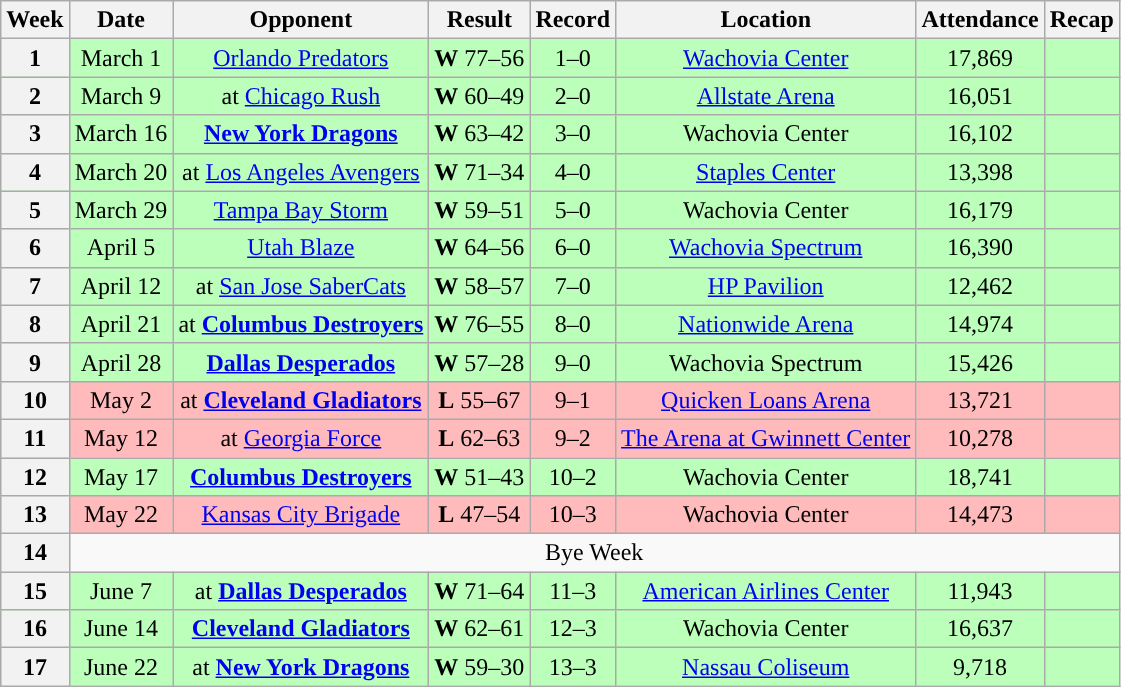<table class="wikitable" style="text-align:center">
<tr>
<th>Week</th>
<th>Date</th>
<th>Opponent</th>
<th>Result</th>
<th>Record</th>
<th>Location</th>
<th>Attendance</th>
<th>Recap</th>
</tr>
<tr bgcolor="#bbffbb">
<th>1</th>
<td>March 1</td>
<td><a href='#'>Orlando Predators</a></td>
<td><strong>W</strong> 77–56</td>
<td>1–0</td>
<td><a href='#'>Wachovia Center</a></td>
<td>17,869</td>
<td></td>
</tr>
<tr bgcolor="#bbffbb">
<th>2</th>
<td>March 9</td>
<td>at <a href='#'>Chicago Rush</a></td>
<td><strong>W</strong> 60–49</td>
<td>2–0</td>
<td><a href='#'>Allstate Arena</a></td>
<td>16,051</td>
<td></td>
</tr>
<tr bgcolor="#bbffbb">
<th>3</th>
<td>March 16</td>
<td><strong><a href='#'>New York Dragons</a></strong></td>
<td><strong>W</strong> 63–42</td>
<td>3–0</td>
<td>Wachovia Center</td>
<td>16,102</td>
<td></td>
</tr>
<tr bgcolor="#bbffbb">
<th>4</th>
<td>March 20</td>
<td>at <a href='#'>Los Angeles Avengers</a></td>
<td><strong>W</strong> 71–34</td>
<td>4–0</td>
<td><a href='#'>Staples Center</a></td>
<td>13,398</td>
<td></td>
</tr>
<tr bgcolor="#bbffbb">
<th>5</th>
<td>March 29</td>
<td><a href='#'>Tampa Bay Storm</a></td>
<td><strong>W</strong> 59–51</td>
<td>5–0</td>
<td>Wachovia Center</td>
<td>16,179</td>
<td></td>
</tr>
<tr bgcolor="#bbffbb">
<th>6</th>
<td>April 5</td>
<td><a href='#'>Utah Blaze</a></td>
<td><strong>W</strong> 64–56</td>
<td>6–0</td>
<td><a href='#'>Wachovia Spectrum</a></td>
<td>16,390</td>
<td></td>
</tr>
<tr bgcolor="#bbffbb">
<th>7</th>
<td>April 12</td>
<td>at <a href='#'>San Jose SaberCats</a></td>
<td><strong>W</strong> 58–57</td>
<td>7–0</td>
<td><a href='#'>HP Pavilion</a></td>
<td>12,462</td>
<td></td>
</tr>
<tr bgcolor="#bbffbb">
<th>8</th>
<td>April 21</td>
<td>at <strong><a href='#'>Columbus Destroyers</a></strong></td>
<td><strong>W</strong> 76–55</td>
<td>8–0</td>
<td><a href='#'>Nationwide Arena</a></td>
<td>14,974</td>
<td></td>
</tr>
<tr bgcolor="#bbffbb">
<th>9</th>
<td>April 28</td>
<td><strong><a href='#'>Dallas Desperados</a></strong></td>
<td><strong>W</strong> 57–28</td>
<td>9–0</td>
<td>Wachovia Spectrum</td>
<td>15,426</td>
<td></td>
</tr>
<tr bgcolor="#ffbbbb">
<th>10</th>
<td>May 2</td>
<td>at <strong><a href='#'>Cleveland Gladiators</a></strong></td>
<td><strong>L</strong> 55–67</td>
<td>9–1</td>
<td><a href='#'>Quicken Loans Arena</a></td>
<td>13,721</td>
<td></td>
</tr>
<tr bgcolor="#ffbbbb">
<th>11</th>
<td>May 12</td>
<td>at <a href='#'>Georgia Force</a></td>
<td><strong>L</strong> 62–63</td>
<td>9–2</td>
<td><a href='#'>The Arena at Gwinnett Center</a></td>
<td>10,278</td>
<td></td>
</tr>
<tr bgcolor="#bbffbb">
<th>12</th>
<td>May 17</td>
<td><strong><a href='#'>Columbus Destroyers</a></strong></td>
<td><strong>W</strong> 51–43</td>
<td>10–2</td>
<td>Wachovia Center</td>
<td>18,741</td>
<td></td>
</tr>
<tr bgcolor="#ffbbbb">
<th>13</th>
<td>May 22</td>
<td><a href='#'>Kansas City Brigade</a></td>
<td><strong>L</strong> 47–54</td>
<td>10–3</td>
<td>Wachovia Center</td>
<td>14,473</td>
<td></td>
</tr>
<tr>
<th>14</th>
<td colspan=7>Bye Week</td>
</tr>
<tr bgcolor="#bbffbb">
<th>15</th>
<td>June 7</td>
<td>at <strong><a href='#'>Dallas Desperados</a></strong></td>
<td><strong>W</strong> 71–64</td>
<td>11–3</td>
<td><a href='#'>American Airlines Center</a></td>
<td>11,943</td>
<td></td>
</tr>
<tr bgcolor="#bbffbb">
<th>16</th>
<td>June 14</td>
<td><strong><a href='#'>Cleveland Gladiators</a></strong></td>
<td><strong>W</strong> 62–61</td>
<td>12–3</td>
<td>Wachovia Center</td>
<td>16,637</td>
<td></td>
</tr>
<tr bgcolor="#bbffbb">
<th>17</th>
<td>June 22</td>
<td>at <strong><a href='#'>New York Dragons</a></strong></td>
<td><strong>W</strong> 59–30</td>
<td>13–3</td>
<td><a href='#'>Nassau Coliseum</a></td>
<td>9,718</td>
<td></td>
</tr>
</table>
